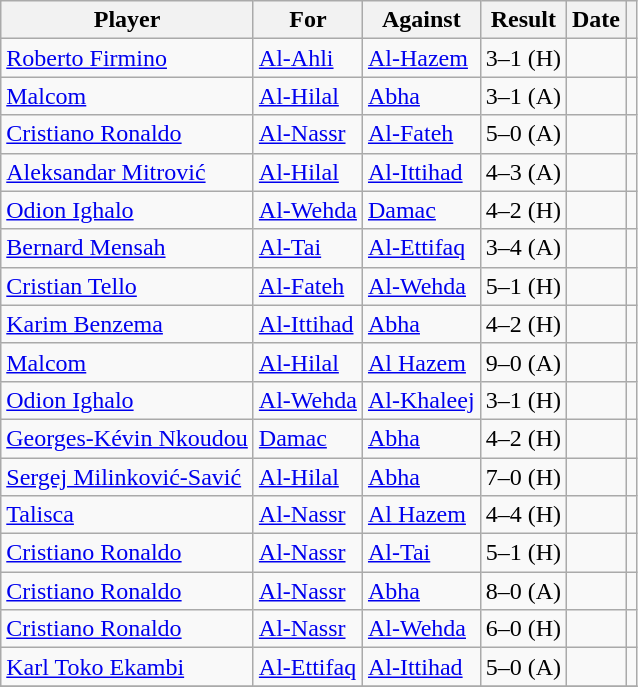<table class="wikitable">
<tr>
<th>Player</th>
<th>For</th>
<th>Against</th>
<th style="text-align:center">Result</th>
<th>Date</th>
<th></th>
</tr>
<tr>
<td> <a href='#'>Roberto Firmino</a></td>
<td><a href='#'>Al-Ahli</a></td>
<td><a href='#'>Al-Hazem</a></td>
<td style="text-align:center;">3–1 (H)</td>
<td></td>
<td></td>
</tr>
<tr>
<td> <a href='#'>Malcom</a></td>
<td><a href='#'>Al-Hilal</a></td>
<td><a href='#'>Abha</a></td>
<td style="text-align:center;">3–1 (A)</td>
<td></td>
<td></td>
</tr>
<tr>
<td> <a href='#'>Cristiano Ronaldo</a></td>
<td><a href='#'>Al-Nassr</a></td>
<td><a href='#'>Al-Fateh</a></td>
<td style="text-align:center;">5–0 (A)</td>
<td></td>
<td></td>
</tr>
<tr>
<td> <a href='#'>Aleksandar Mitrović</a></td>
<td><a href='#'>Al-Hilal</a></td>
<td><a href='#'>Al-Ittihad</a></td>
<td style="text-align:center;">4–3 (A)</td>
<td></td>
<td></td>
</tr>
<tr>
<td> <a href='#'>Odion Ighalo</a></td>
<td><a href='#'>Al-Wehda</a></td>
<td><a href='#'>Damac</a></td>
<td style="text-align:center;">4–2 (H)</td>
<td></td>
<td></td>
</tr>
<tr>
<td> <a href='#'>Bernard Mensah</a></td>
<td><a href='#'>Al-Tai</a></td>
<td><a href='#'>Al-Ettifaq</a></td>
<td style="text-align:center;">3–4 (A)</td>
<td></td>
<td></td>
</tr>
<tr>
<td> <a href='#'>Cristian Tello</a></td>
<td><a href='#'>Al-Fateh</a></td>
<td><a href='#'>Al-Wehda</a></td>
<td style="text-align:center;">5–1 (H)</td>
<td></td>
<td></td>
</tr>
<tr>
<td> <a href='#'>Karim Benzema</a></td>
<td><a href='#'>Al-Ittihad</a></td>
<td><a href='#'>Abha</a></td>
<td style="text-align:center;">4–2 (H)</td>
<td></td>
<td></td>
</tr>
<tr>
<td> <a href='#'>Malcom</a></td>
<td><a href='#'>Al-Hilal</a></td>
<td><a href='#'>Al Hazem</a></td>
<td style="text-align:center;">9–0 (A)</td>
<td></td>
<td></td>
</tr>
<tr>
<td> <a href='#'>Odion Ighalo</a></td>
<td><a href='#'>Al-Wehda</a></td>
<td><a href='#'>Al-Khaleej</a></td>
<td style="text-align:center;">3–1 (H)</td>
<td></td>
<td></td>
</tr>
<tr>
<td> <a href='#'>Georges-Kévin Nkoudou</a></td>
<td><a href='#'>Damac</a></td>
<td><a href='#'>Abha</a></td>
<td style="text-align:center;">4–2 (H)</td>
<td></td>
<td></td>
</tr>
<tr>
<td> <a href='#'>Sergej Milinković-Savić</a></td>
<td><a href='#'>Al-Hilal</a></td>
<td><a href='#'>Abha</a></td>
<td style="text-align:center;">7–0 (H)</td>
<td></td>
<td></td>
</tr>
<tr>
<td> <a href='#'>Talisca</a></td>
<td><a href='#'>Al-Nassr</a></td>
<td><a href='#'>Al Hazem</a></td>
<td style="text-align:center;">4–4 (H)</td>
<td></td>
<td></td>
</tr>
<tr>
<td> <a href='#'>Cristiano Ronaldo</a></td>
<td><a href='#'>Al-Nassr</a></td>
<td><a href='#'>Al-Tai</a></td>
<td style="text-align:center;">5–1 (H)</td>
<td></td>
<td></td>
</tr>
<tr>
<td> <a href='#'>Cristiano Ronaldo</a></td>
<td><a href='#'>Al-Nassr</a></td>
<td><a href='#'>Abha</a></td>
<td style="text-align:center;">8–0 (A)</td>
<td></td>
<td></td>
</tr>
<tr>
<td> <a href='#'>Cristiano Ronaldo</a></td>
<td><a href='#'>Al-Nassr</a></td>
<td><a href='#'>Al-Wehda</a></td>
<td style="text-align:center;">6–0 (H)</td>
<td></td>
<td></td>
</tr>
<tr>
<td> <a href='#'>Karl Toko Ekambi</a></td>
<td><a href='#'>Al-Ettifaq</a></td>
<td><a href='#'>Al-Ittihad</a></td>
<td style="text-align:center;">5–0 (A)</td>
<td></td>
<td></td>
</tr>
<tr>
</tr>
</table>
